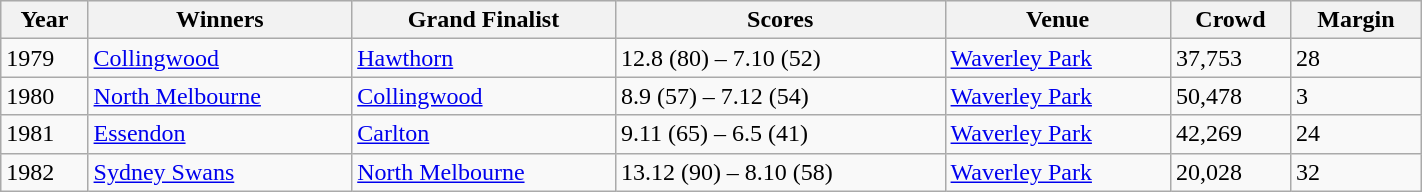<table class="wikitable sortable" style="width:75%;">
<tr style="background:#efefef;">
<th>Year</th>
<th>Winners</th>
<th>Grand Finalist</th>
<th>Scores</th>
<th>Venue</th>
<th>Crowd</th>
<th>Margin</th>
</tr>
<tr>
<td>1979</td>
<td><a href='#'>Collingwood</a></td>
<td><a href='#'>Hawthorn</a></td>
<td>12.8 (80) – 7.10 (52)</td>
<td><a href='#'>Waverley Park</a></td>
<td>37,753</td>
<td>28</td>
</tr>
<tr>
<td>1980</td>
<td><a href='#'>North Melbourne</a></td>
<td><a href='#'>Collingwood</a></td>
<td>8.9 (57) – 7.12 (54)</td>
<td><a href='#'>Waverley Park</a></td>
<td>50,478</td>
<td>3</td>
</tr>
<tr>
<td>1981</td>
<td><a href='#'>Essendon</a></td>
<td><a href='#'>Carlton</a></td>
<td>9.11 (65) – 6.5 (41)</td>
<td><a href='#'>Waverley Park</a></td>
<td>42,269</td>
<td>24</td>
</tr>
<tr>
<td>1982</td>
<td><a href='#'>Sydney Swans</a></td>
<td><a href='#'>North Melbourne</a></td>
<td>13.12 (90) – 8.10 (58)</td>
<td><a href='#'>Waverley Park</a></td>
<td>20,028</td>
<td>32</td>
</tr>
</table>
